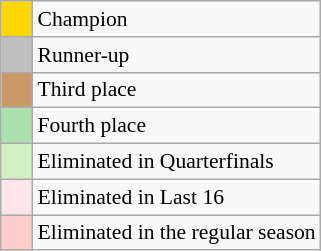<table class="wikitable" style="font-size:90%">
<tr>
<td style="background:gold;">    </td>
<td>Champion</td>
</tr>
<tr>
<td style="background:silver;">    </td>
<td>Runner-up</td>
</tr>
<tr>
<td style="background:#CC9966;">    </td>
<td>Third place</td>
</tr>
<tr>
<td style="background:#ACE1AF;">    </td>
<td>Fourth place</td>
</tr>
<tr>
<td style="background:#D0F0C0;">    </td>
<td>Eliminated in Quarterfinals</td>
</tr>
<tr>
<td style="background:#ffe6e6;">    </td>
<td>Eliminated in Last 16</td>
</tr>
<tr>
<td style="background:#ffcccc;">    </td>
<td>Eliminated in the regular season</td>
</tr>
</table>
